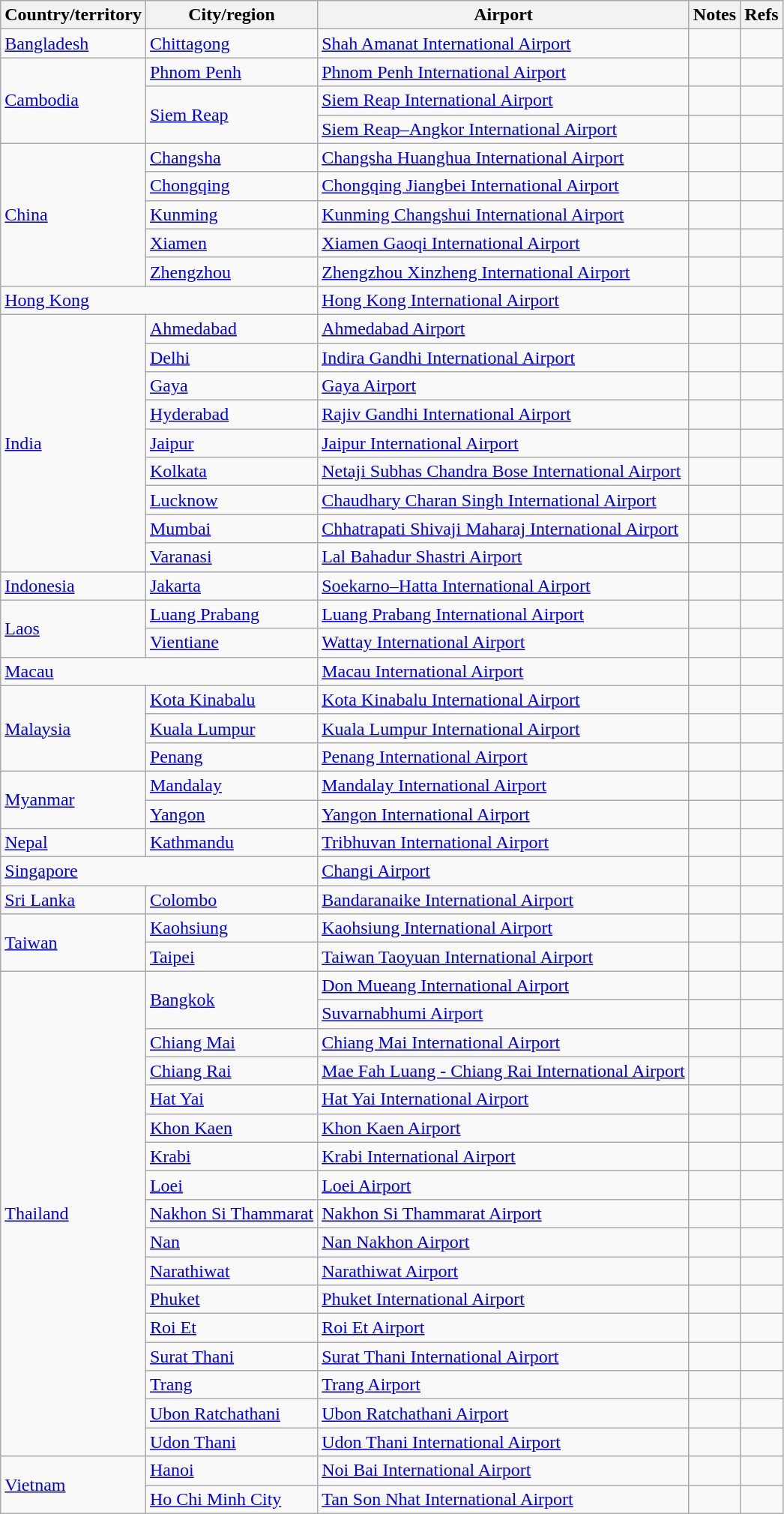<table class="sortable wikitable ">
<tr>
<th>Country/territory</th>
<th>City/region</th>
<th>Airport</th>
<th>Notes</th>
<th>Refs</th>
</tr>
<tr>
<td><a href='#'>Bangladesh</a></td>
<td><a href='#'>Chittagong</a></td>
<td><a href='#'>Shah Amanat International Airport</a></td>
<td></td>
<td align=center></td>
</tr>
<tr>
<td rowspan="3"><a href='#'>Cambodia</a></td>
<td><a href='#'>Phnom Penh</a></td>
<td><a href='#'>Phnom Penh International Airport</a></td>
<td></td>
<td align=center></td>
</tr>
<tr>
<td rowspan="2"><a href='#'>Siem Reap</a></td>
<td><a href='#'>Siem Reap International Airport</a></td>
<td></td>
<td align=center></td>
</tr>
<tr>
<td><a href='#'>Siem Reap–Angkor International Airport</a></td>
<td></td>
<td align=center></td>
</tr>
<tr>
<td rowspan="5"><a href='#'>China</a></td>
<td><a href='#'>Changsha</a></td>
<td><a href='#'>Changsha Huanghua International Airport</a></td>
<td></td>
<td align=center></td>
</tr>
<tr>
<td><a href='#'>Chongqing</a></td>
<td><a href='#'>Chongqing Jiangbei International Airport</a></td>
<td></td>
<td align=center></td>
</tr>
<tr>
<td><a href='#'>Kunming</a></td>
<td><a href='#'>Kunming Changshui International Airport</a></td>
<td></td>
<td align=center></td>
</tr>
<tr>
<td><a href='#'>Xiamen</a></td>
<td><a href='#'>Xiamen Gaoqi International Airport</a></td>
<td></td>
<td align=center></td>
</tr>
<tr>
<td><a href='#'>Zhengzhou</a></td>
<td><a href='#'>Zhengzhou Xinzheng International Airport</a></td>
<td></td>
<td align=center></td>
</tr>
<tr>
<td colspan="2"><a href='#'>Hong Kong</a></td>
<td><a href='#'>Hong Kong International Airport</a></td>
<td></td>
<td align=center></td>
</tr>
<tr>
<td rowspan="9"><a href='#'>India</a></td>
<td><a href='#'>Ahmedabad</a></td>
<td><a href='#'>Ahmedabad Airport</a></td>
<td></td>
<td align=center></td>
</tr>
<tr>
<td><a href='#'>Delhi</a></td>
<td><a href='#'>Indira Gandhi International Airport</a></td>
<td></td>
<td align=center></td>
</tr>
<tr>
<td><a href='#'>Gaya</a></td>
<td><a href='#'>Gaya Airport</a></td>
<td></td>
<td align=center></td>
</tr>
<tr>
<td><a href='#'>Hyderabad</a></td>
<td><a href='#'>Rajiv Gandhi International Airport</a></td>
<td></td>
<td align=center></td>
</tr>
<tr>
<td><a href='#'>Jaipur</a></td>
<td><a href='#'>Jaipur International Airport</a></td>
<td></td>
<td align=center></td>
</tr>
<tr>
<td><a href='#'>Kolkata</a></td>
<td><a href='#'>Netaji Subhas Chandra Bose International Airport</a></td>
<td></td>
<td align=center></td>
</tr>
<tr>
<td><a href='#'>Lucknow</a></td>
<td><a href='#'>Chaudhary Charan Singh International Airport</a></td>
<td></td>
<td align=center></td>
</tr>
<tr>
<td><a href='#'>Mumbai</a></td>
<td><a href='#'>Chhatrapati Shivaji Maharaj International Airport</a></td>
<td></td>
<td align=center></td>
</tr>
<tr>
<td><a href='#'>Varanasi</a></td>
<td><a href='#'>Lal Bahadur Shastri Airport</a></td>
<td></td>
<td align=center></td>
</tr>
<tr>
<td><a href='#'>Indonesia</a></td>
<td><a href='#'>Jakarta</a></td>
<td><a href='#'>Soekarno–Hatta International Airport</a></td>
<td></td>
<td align=center></td>
</tr>
<tr>
<td rowspan="2"><a href='#'>Laos</a></td>
<td><a href='#'>Luang Prabang</a></td>
<td><a href='#'>Luang Prabang International Airport</a></td>
<td></td>
<td align=center></td>
</tr>
<tr>
<td><a href='#'>Vientiane</a></td>
<td><a href='#'>Wattay International Airport</a></td>
<td></td>
<td align=center></td>
</tr>
<tr>
<td colspan="2"><a href='#'>Macau</a></td>
<td><a href='#'>Macau International Airport</a></td>
<td></td>
<td align=center></td>
</tr>
<tr>
<td rowspan="3"><a href='#'>Malaysia</a></td>
<td><a href='#'>Kota Kinabalu</a></td>
<td><a href='#'>Kota Kinabalu International Airport</a></td>
<td></td>
<td align=center></td>
</tr>
<tr>
<td><a href='#'>Kuala Lumpur</a></td>
<td><a href='#'>Kuala Lumpur International Airport</a></td>
<td></td>
<td></td>
</tr>
<tr>
<td><a href='#'>Penang</a></td>
<td><a href='#'>Penang International Airport</a></td>
<td></td>
<td align="center"></td>
</tr>
<tr>
<td rowspan="2"><a href='#'>Myanmar</a></td>
<td><a href='#'>Mandalay</a></td>
<td><a href='#'>Mandalay International Airport</a></td>
<td></td>
<td align=center></td>
</tr>
<tr>
<td><a href='#'>Yangon</a></td>
<td><a href='#'>Yangon International Airport</a></td>
<td></td>
<td align=center></td>
</tr>
<tr>
<td><a href='#'>Nepal</a></td>
<td><a href='#'>Kathmandu</a></td>
<td><a href='#'>Tribhuvan International Airport</a></td>
<td></td>
<td align=center></td>
</tr>
<tr>
<td colspan="2"><a href='#'>Singapore</a></td>
<td><a href='#'>Changi Airport</a></td>
<td></td>
<td align=center></td>
</tr>
<tr>
<td><a href='#'>Sri Lanka</a></td>
<td><a href='#'>Colombo</a></td>
<td><a href='#'>Bandaranaike International Airport</a></td>
<td></td>
<td align=center></td>
</tr>
<tr>
<td rowspan="2"><a href='#'>Taiwan</a></td>
<td><a href='#'>Kaohsiung</a></td>
<td><a href='#'>Kaohsiung International Airport</a></td>
<td></td>
<td align="center"></td>
</tr>
<tr>
<td><a href='#'>Taipei</a></td>
<td><a href='#'>Taiwan Taoyuan International Airport</a></td>
<td></td>
<td align=center></td>
</tr>
<tr>
<td rowspan="17"><a href='#'>Thailand</a></td>
<td rowspan="2"><a href='#'>Bangkok</a></td>
<td><a href='#'>Don Mueang International Airport</a></td>
<td></td>
<td align=center></td>
</tr>
<tr>
<td><a href='#'>Suvarnabhumi Airport</a></td>
<td></td>
<td align=center></td>
</tr>
<tr>
<td><a href='#'>Chiang Mai</a></td>
<td><a href='#'>Chiang Mai International Airport</a></td>
<td></td>
<td align=center></td>
</tr>
<tr>
<td><a href='#'>Chiang Rai</a></td>
<td><a href='#'>Mae Fah Luang - Chiang Rai International Airport</a></td>
<td></td>
<td align=center></td>
</tr>
<tr>
<td><a href='#'>Hat Yai</a></td>
<td><a href='#'>Hat Yai International Airport</a></td>
<td></td>
<td align=center></td>
</tr>
<tr>
<td><a href='#'>Khon Kaen</a></td>
<td><a href='#'>Khon Kaen Airport</a></td>
<td></td>
<td align=center></td>
</tr>
<tr>
<td><a href='#'>Krabi</a></td>
<td><a href='#'>Krabi International Airport</a></td>
<td></td>
<td align=center></td>
</tr>
<tr>
<td><a href='#'>Loei</a></td>
<td><a href='#'>Loei Airport</a></td>
<td></td>
<td align=center></td>
</tr>
<tr>
<td><a href='#'>Nakhon Si Thammarat</a></td>
<td><a href='#'>Nakhon Si Thammarat Airport</a></td>
<td></td>
<td align=center></td>
</tr>
<tr>
<td><a href='#'>Nan</a></td>
<td><a href='#'>Nan Nakhon Airport</a></td>
<td></td>
<td align=center></td>
</tr>
<tr>
<td><a href='#'>Narathiwat</a></td>
<td><a href='#'>Narathiwat Airport</a></td>
<td></td>
<td align=center></td>
</tr>
<tr>
<td><a href='#'>Phuket</a></td>
<td><a href='#'>Phuket International Airport</a></td>
<td></td>
<td align=center></td>
</tr>
<tr>
<td><a href='#'>Roi Et</a></td>
<td><a href='#'>Roi Et Airport</a></td>
<td></td>
<td align=center></td>
</tr>
<tr>
<td><a href='#'>Surat Thani</a></td>
<td><a href='#'>Surat Thani International Airport</a></td>
<td></td>
<td align=center></td>
</tr>
<tr>
<td><a href='#'>Trang</a></td>
<td><a href='#'>Trang Airport</a></td>
<td></td>
<td align=center></td>
</tr>
<tr>
<td><a href='#'>Ubon Ratchathani</a></td>
<td><a href='#'>Ubon Ratchathani Airport</a></td>
<td></td>
<td align=center></td>
</tr>
<tr>
<td><a href='#'>Udon Thani</a></td>
<td><a href='#'>Udon Thani International Airport</a></td>
<td></td>
<td align=center></td>
</tr>
<tr>
<td rowspan="2"><a href='#'>Vietnam</a></td>
<td><a href='#'>Hanoi</a></td>
<td><a href='#'>Noi Bai International Airport</a></td>
<td></td>
<td align=center></td>
</tr>
<tr>
<td><a href='#'>Ho Chi Minh City</a></td>
<td><a href='#'>Tan Son Nhat International Airport</a></td>
<td></td>
<td align=center></td>
</tr>
</table>
